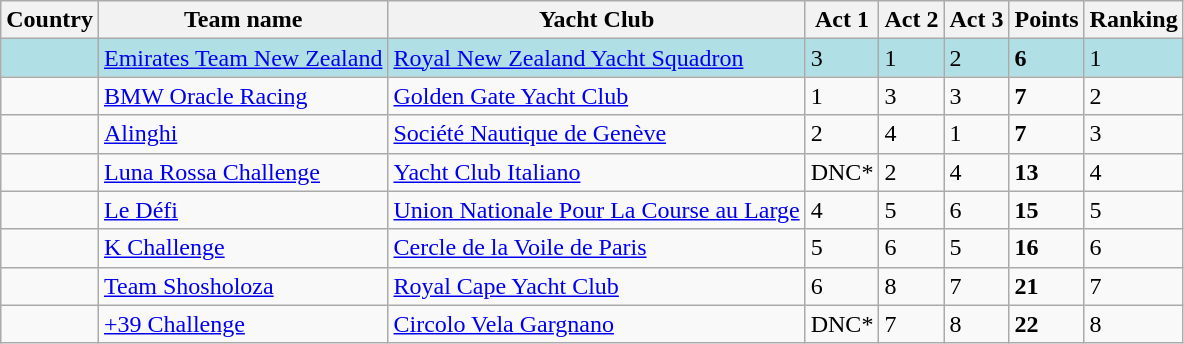<table class="wikitable">
<tr>
<th>Country</th>
<th>Team name</th>
<th>Yacht Club</th>
<th>Act 1</th>
<th>Act 2</th>
<th>Act 3</th>
<th>Points</th>
<th>Ranking</th>
</tr>
<tr style="background: #B0E0E6;">
<td></td>
<td><a href='#'>Emirates Team New Zealand</a></td>
<td><a href='#'>Royal New Zealand Yacht Squadron</a></td>
<td>3</td>
<td>1</td>
<td>2</td>
<td><strong>6</strong></td>
<td>1</td>
</tr>
<tr>
<td></td>
<td><a href='#'>BMW Oracle Racing</a></td>
<td><a href='#'>Golden Gate Yacht Club</a></td>
<td>1</td>
<td>3</td>
<td>3</td>
<td><strong>7</strong></td>
<td>2</td>
</tr>
<tr>
<td></td>
<td><a href='#'>Alinghi</a></td>
<td><a href='#'>Société Nautique de Genève</a></td>
<td>2</td>
<td>4</td>
<td>1</td>
<td><strong>7</strong></td>
<td>3</td>
</tr>
<tr>
<td></td>
<td><a href='#'>Luna Rossa Challenge</a></td>
<td><a href='#'>Yacht Club Italiano</a></td>
<td>DNC*</td>
<td>2</td>
<td>4</td>
<td><strong>13</strong></td>
<td>4</td>
</tr>
<tr>
<td></td>
<td><a href='#'>Le Défi</a></td>
<td><a href='#'>Union Nationale Pour La Course au Large</a></td>
<td>4</td>
<td>5</td>
<td>6</td>
<td><strong>15</strong></td>
<td>5</td>
</tr>
<tr>
<td></td>
<td><a href='#'>K Challenge</a></td>
<td><a href='#'>Cercle de la Voile de Paris</a></td>
<td>5</td>
<td>6</td>
<td>5</td>
<td><strong>16</strong></td>
<td>6</td>
</tr>
<tr>
<td></td>
<td><a href='#'>Team Shosholoza</a></td>
<td><a href='#'>Royal Cape Yacht Club</a></td>
<td>6</td>
<td>8</td>
<td>7</td>
<td><strong>21</strong></td>
<td>7</td>
</tr>
<tr>
<td></td>
<td><a href='#'>+39 Challenge</a></td>
<td><a href='#'>Circolo Vela Gargnano</a></td>
<td>DNC*</td>
<td>7</td>
<td>8</td>
<td><strong>22</strong></td>
<td>8</td>
</tr>
</table>
